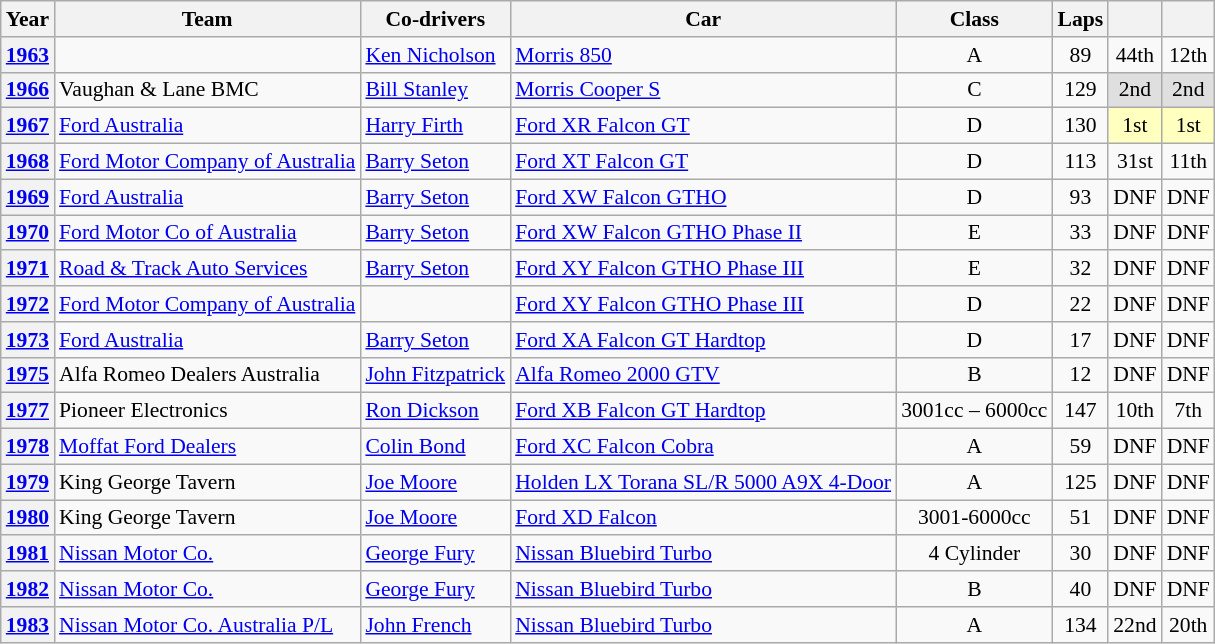<table class="wikitable" style="text-align:center; font-size:90%">
<tr>
<th>Year</th>
<th>Team</th>
<th>Co-drivers</th>
<th>Car</th>
<th>Class</th>
<th>Laps</th>
<th></th>
<th></th>
</tr>
<tr>
<th><a href='#'>1963</a></th>
<td align="left"></td>
<td align="left"> <a href='#'>Ken Nicholson</a></td>
<td align="left"><a href='#'>Morris 850</a></td>
<td>A</td>
<td>89</td>
<td>44th</td>
<td>12th</td>
</tr>
<tr>
<th><a href='#'>1966</a></th>
<td align="left"> Vaughan & Lane BMC</td>
<td align="left"> <a href='#'>Bill Stanley</a></td>
<td align="left"><a href='#'>Morris Cooper S</a></td>
<td>C</td>
<td>129</td>
<td style="background:#dfdfdf;">2nd</td>
<td style="background:#dfdfdf;">2nd</td>
</tr>
<tr>
<th><a href='#'>1967</a></th>
<td align="left"> <a href='#'>Ford Australia</a></td>
<td align="left"> <a href='#'>Harry Firth</a></td>
<td align="left"><a href='#'>Ford XR Falcon GT</a></td>
<td>D</td>
<td>130</td>
<td style="background:#ffffbf;">1st</td>
<td style="background:#ffffbf;">1st</td>
</tr>
<tr>
<th><a href='#'>1968</a></th>
<td align="left"> <a href='#'>Ford Motor Company of Australia</a></td>
<td align="left"> <a href='#'>Barry Seton</a></td>
<td align="left"><a href='#'>Ford XT Falcon GT</a></td>
<td>D</td>
<td>113</td>
<td>31st</td>
<td>11th</td>
</tr>
<tr>
<th><a href='#'>1969</a></th>
<td align="left"> <a href='#'>Ford Australia</a></td>
<td align="left"> <a href='#'>Barry Seton</a></td>
<td align="left"><a href='#'>Ford XW Falcon GTHO</a></td>
<td>D</td>
<td>93</td>
<td>DNF</td>
<td>DNF</td>
</tr>
<tr>
<th><a href='#'>1970</a></th>
<td align="left"> <a href='#'>Ford Motor Co of Australia</a></td>
<td align="left"> <a href='#'>Barry Seton</a></td>
<td align="left"><a href='#'>Ford XW Falcon GTHO Phase II</a></td>
<td>E</td>
<td>33</td>
<td>DNF</td>
<td>DNF</td>
</tr>
<tr>
<th><a href='#'>1971</a></th>
<td align="left"> <a href='#'>Road & Track Auto Services</a></td>
<td align="left"> <a href='#'>Barry Seton</a></td>
<td align="left"><a href='#'>Ford XY Falcon GTHO Phase III</a></td>
<td>E</td>
<td>32</td>
<td>DNF</td>
<td>DNF</td>
</tr>
<tr>
<th><a href='#'>1972</a></th>
<td align="left"> <a href='#'>Ford Motor Company of Australia</a></td>
<td align="left"></td>
<td align="left"><a href='#'>Ford XY Falcon GTHO Phase III</a></td>
<td>D</td>
<td>22</td>
<td>DNF</td>
<td>DNF</td>
</tr>
<tr>
<th><a href='#'>1973</a></th>
<td align="left"> <a href='#'>Ford Australia</a></td>
<td align="left"> <a href='#'>Barry Seton</a></td>
<td align="left"><a href='#'>Ford XA Falcon GT Hardtop</a></td>
<td>D</td>
<td>17</td>
<td>DNF</td>
<td>DNF</td>
</tr>
<tr>
<th><a href='#'>1975</a></th>
<td align="left"> Alfa Romeo Dealers Australia</td>
<td align="left"> <a href='#'>John Fitzpatrick</a></td>
<td align="left"><a href='#'>Alfa Romeo 2000 GTV</a></td>
<td>B</td>
<td>12</td>
<td>DNF</td>
<td>DNF</td>
</tr>
<tr>
<th><a href='#'>1977</a></th>
<td align="left"> Pioneer Electronics</td>
<td align="left"> <a href='#'>Ron Dickson</a></td>
<td align="left"><a href='#'>Ford XB Falcon GT Hardtop</a></td>
<td>3001cc – 6000cc</td>
<td>147</td>
<td>10th</td>
<td>7th</td>
</tr>
<tr>
<th><a href='#'>1978</a></th>
<td align="left"> <a href='#'>Moffat Ford Dealers</a></td>
<td align="left"> <a href='#'>Colin Bond</a></td>
<td align="left"><a href='#'>Ford XC Falcon Cobra</a></td>
<td>A</td>
<td>59</td>
<td>DNF</td>
<td>DNF</td>
</tr>
<tr>
<th><a href='#'>1979</a></th>
<td align="left"> King George Tavern</td>
<td align="left"> <a href='#'>Joe Moore</a></td>
<td align="left"><a href='#'>Holden LX Torana SL/R 5000 A9X 4-Door</a></td>
<td>A</td>
<td>125</td>
<td>DNF</td>
<td>DNF</td>
</tr>
<tr>
<th><a href='#'>1980</a></th>
<td align="left"> King George Tavern</td>
<td align="left"> <a href='#'>Joe Moore</a></td>
<td align="left"><a href='#'>Ford XD Falcon</a></td>
<td>3001-6000cc</td>
<td>51</td>
<td>DNF</td>
<td>DNF</td>
</tr>
<tr>
<th><a href='#'>1981</a></th>
<td align="left"> <a href='#'>Nissan Motor Co.</a></td>
<td align="left"> <a href='#'>George Fury</a></td>
<td align="left"><a href='#'>Nissan Bluebird Turbo</a></td>
<td>4 Cylinder</td>
<td>30</td>
<td>DNF</td>
<td>DNF</td>
</tr>
<tr>
<th><a href='#'>1982</a></th>
<td align="left"> <a href='#'>Nissan Motor Co.</a></td>
<td align="left"> <a href='#'>George Fury</a></td>
<td align="left"><a href='#'>Nissan Bluebird Turbo</a></td>
<td>B</td>
<td>40</td>
<td>DNF</td>
<td>DNF</td>
</tr>
<tr>
<th><a href='#'>1983</a></th>
<td align="left"> <a href='#'>Nissan Motor Co. Australia P/L</a></td>
<td align="left"> <a href='#'>John French</a></td>
<td align="left"><a href='#'>Nissan Bluebird Turbo</a></td>
<td>A</td>
<td>134</td>
<td>22nd</td>
<td>20th</td>
</tr>
</table>
